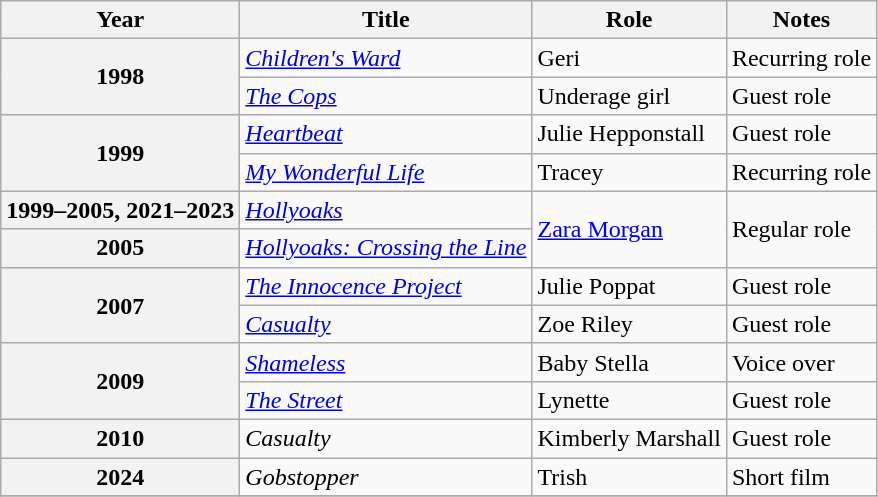<table class="wikitable sortable plainrowheaders">
<tr>
<th scope="col">Year</th>
<th scope="col">Title</th>
<th scope="col">Role</th>
<th scope="col" class="unsortable">Notes</th>
</tr>
<tr>
<th scope="row" rowspan=2>1998</th>
<td><em><a href='#'>Children's Ward</a></em></td>
<td>Geri</td>
<td>Recurring role</td>
</tr>
<tr>
<td><em><a href='#'>The Cops</a></em></td>
<td>Underage girl</td>
<td>Guest role</td>
</tr>
<tr>
<th scope="row" rowspan=2>1999</th>
<td><em><a href='#'>Heartbeat</a></em></td>
<td>Julie Hepponstall</td>
<td>Guest role</td>
</tr>
<tr>
<td><em><a href='#'>My Wonderful Life</a></em></td>
<td>Tracey</td>
<td>Recurring role</td>
</tr>
<tr>
<th scope="row">1999–2005, 2021–2023</th>
<td><em><a href='#'>Hollyoaks</a></em></td>
<td rowspan="2"><a href='#'>Zara Morgan</a></td>
<td rowspan="2">Regular role</td>
</tr>
<tr>
<th scope="row">2005</th>
<td><em><a href='#'>Hollyoaks: Crossing the Line</a></em></td>
</tr>
<tr>
<th scope="row" rowspan="2">2007</th>
<td><em><a href='#'>The Innocence Project</a></em></td>
<td>Julie Poppat</td>
<td>Guest role</td>
</tr>
<tr>
<td><em><a href='#'>Casualty</a></em></td>
<td>Zoe Riley</td>
<td>Guest role</td>
</tr>
<tr>
<th scope="row" rowspan="2">2009</th>
<td><em><a href='#'>Shameless</a></em></td>
<td>Baby Stella</td>
<td>Voice over</td>
</tr>
<tr>
<td><em><a href='#'>The Street</a></em></td>
<td>Lynette</td>
<td>Guest role</td>
</tr>
<tr>
<th scope="row">2010</th>
<td><em>Casualty</em></td>
<td>Kimberly Marshall</td>
<td>Guest role</td>
</tr>
<tr>
<th scope="row">2024</th>
<td><em>Gobstopper</em></td>
<td>Trish</td>
<td>Short film</td>
</tr>
<tr>
</tr>
</table>
